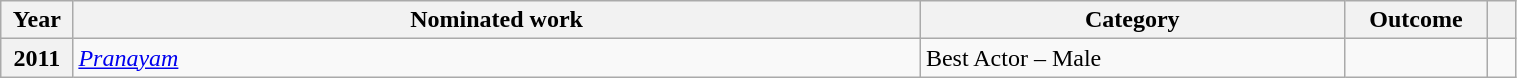<table class="wikitable plainrowheaders" style="width:80%;">
<tr>
<th scope="col" style="width:1%;">Year</th>
<th scope="col" style="width:30%;">Nominated work</th>
<th scope="col" style="width:15%;">Category</th>
<th scope="col" style="width:3%;">Outcome</th>
<th scope="col" style="width:1%;"></th>
</tr>
<tr>
<th scope="row">2011</th>
<td><em><a href='#'>Pranayam</a></em></td>
<td>Best Actor – Male</td>
<td></td>
<td style="text-align:center;"></td>
</tr>
</table>
